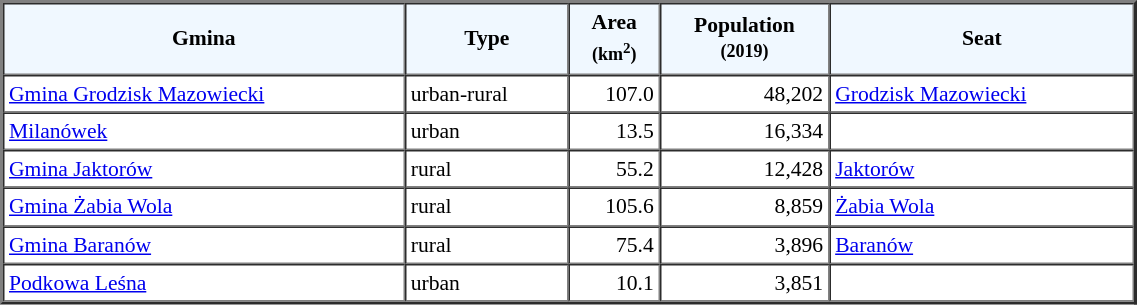<table width="60%" border="2" cellpadding="3" cellspacing="0" style="font-size:90%;line-height:120%;">
<tr bgcolor="F0F8FF">
<td style="text-align:center;"><strong>Gmina</strong></td>
<td style="text-align:center;"><strong>Type</strong></td>
<td style="text-align:center;"><strong>Area<br><small>(km<sup>2</sup>)</small></strong></td>
<td style="text-align:center;"><strong>Population<br><small>(2019)</small></strong></td>
<td style="text-align:center;"><strong>Seat</strong></td>
</tr>
<tr>
<td><a href='#'>Gmina Grodzisk Mazowiecki</a></td>
<td>urban-rural</td>
<td style="text-align:right;">107.0</td>
<td style="text-align:right;">48,202</td>
<td><a href='#'>Grodzisk Mazowiecki</a></td>
</tr>
<tr>
<td><a href='#'>Milanówek</a></td>
<td>urban</td>
<td style="text-align:right;">13.5</td>
<td style="text-align:right;">16,334</td>
<td> </td>
</tr>
<tr>
<td><a href='#'>Gmina Jaktorów</a></td>
<td>rural</td>
<td style="text-align:right;">55.2</td>
<td style="text-align:right;">12,428</td>
<td><a href='#'>Jaktorów</a></td>
</tr>
<tr>
<td><a href='#'>Gmina Żabia Wola</a></td>
<td>rural</td>
<td style="text-align:right;">105.6</td>
<td style="text-align:right;">8,859</td>
<td><a href='#'>Żabia Wola</a></td>
</tr>
<tr>
<td><a href='#'>Gmina Baranów</a></td>
<td>rural</td>
<td style="text-align:right;">75.4</td>
<td style="text-align:right;">3,896</td>
<td><a href='#'>Baranów</a></td>
</tr>
<tr>
<td><a href='#'>Podkowa Leśna</a></td>
<td>urban</td>
<td style="text-align:right;">10.1</td>
<td style="text-align:right;">3,851</td>
<td> </td>
</tr>
<tr>
</tr>
</table>
